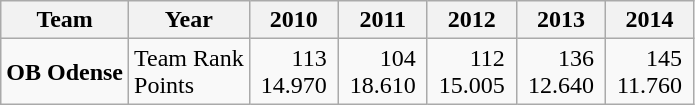<table class="wikitable" style="text-align: center;">
<tr>
<th>Team</th>
<th>Year</th>
<th>2010</th>
<th>2011</th>
<th>2012</th>
<th>2013</th>
<th>2014</th>
</tr>
<tr>
<td align=left> <strong>OB Odense</strong></td>
<td align=left>Team Rank<br>Points</td>
<td align=right>113  <br> 14.970 </td>
<td align=right>104  <br> 18.610 </td>
<td align=right>112  <br> 15.005 </td>
<td align=right>136  <br> 12.640 </td>
<td align=right>145  <br> 11.760 </td>
</tr>
</table>
